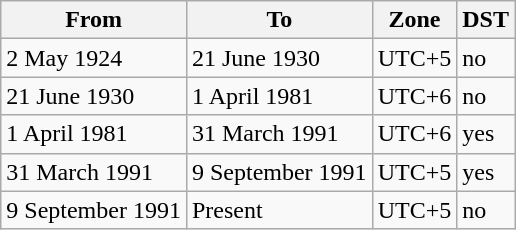<table class=wikitable>
<tr>
<th>From</th>
<th>To</th>
<th>Zone</th>
<th>DST</th>
</tr>
<tr>
<td>2 May 1924</td>
<td>21 June 1930</td>
<td>UTC+5</td>
<td>no</td>
</tr>
<tr>
<td>21 June 1930</td>
<td>1 April 1981</td>
<td>UTC+6</td>
<td>no</td>
</tr>
<tr>
<td>1 April 1981</td>
<td>31 March 1991</td>
<td>UTC+6</td>
<td>yes</td>
</tr>
<tr>
<td>31 March 1991</td>
<td>9 September 1991</td>
<td>UTC+5</td>
<td>yes</td>
</tr>
<tr>
<td>9 September 1991</td>
<td>Present</td>
<td>UTC+5</td>
<td>no</td>
</tr>
</table>
